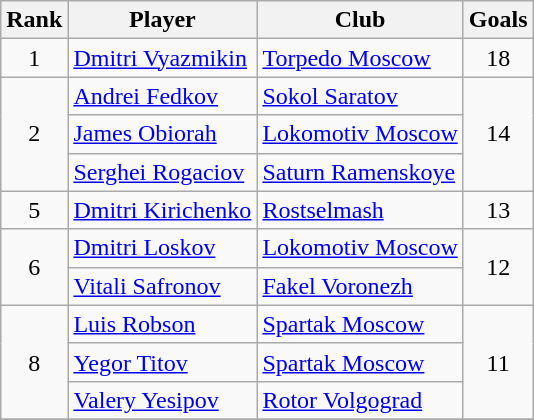<table class="wikitable" style="text-align: center;">
<tr>
<th>Rank</th>
<th>Player</th>
<th>Club</th>
<th>Goals</th>
</tr>
<tr>
<td>1</td>
<td style="text-align: left;"> <a href='#'>Dmitri Vyazmikin</a></td>
<td style="text-align: left;"><a href='#'>Torpedo Moscow</a></td>
<td>18</td>
</tr>
<tr>
<td rowspan="3">2</td>
<td style="text-align: left;"> <a href='#'>Andrei Fedkov</a></td>
<td style="text-align: left;"><a href='#'>Sokol Saratov</a></td>
<td rowspan="3">14</td>
</tr>
<tr>
<td style="text-align: left;"> <a href='#'>James Obiorah</a></td>
<td style="text-align: left;"><a href='#'>Lokomotiv Moscow</a></td>
</tr>
<tr>
<td style="text-align: left;"> <a href='#'>Serghei Rogaciov</a></td>
<td style="text-align: left;"><a href='#'>Saturn Ramenskoye</a></td>
</tr>
<tr>
<td>5</td>
<td style="text-align: left;"> <a href='#'>Dmitri Kirichenko</a></td>
<td style="text-align: left;"><a href='#'>Rostselmash</a></td>
<td>13</td>
</tr>
<tr>
<td rowspan="2">6</td>
<td style="text-align: left;"> <a href='#'>Dmitri Loskov</a></td>
<td style="text-align: left;"><a href='#'>Lokomotiv Moscow</a></td>
<td rowspan="2">12</td>
</tr>
<tr>
<td style="text-align: left;"> <a href='#'>Vitali Safronov</a></td>
<td style="text-align: left;"><a href='#'>Fakel Voronezh</a></td>
</tr>
<tr>
<td rowspan="3">8</td>
<td style="text-align: left;"> <a href='#'>Luis Robson</a></td>
<td style="text-align: left;"><a href='#'>Spartak Moscow</a></td>
<td rowspan="3">11</td>
</tr>
<tr>
<td style="text-align: left;"> <a href='#'>Yegor Titov</a></td>
<td style="text-align: left;"><a href='#'>Spartak Moscow</a></td>
</tr>
<tr>
<td style="text-align: left;"> <a href='#'>Valery Yesipov</a></td>
<td style="text-align: left;"><a href='#'>Rotor Volgograd</a></td>
</tr>
<tr>
</tr>
</table>
